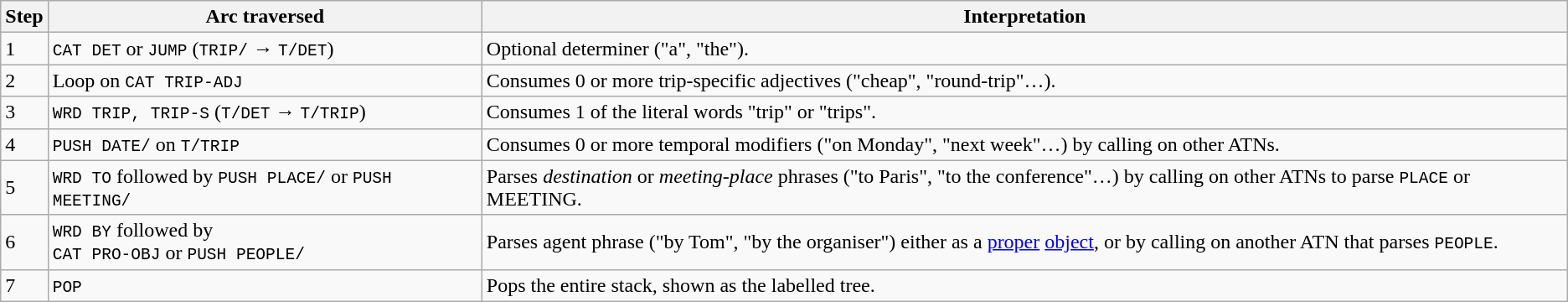<table class="wikitable">
<tr>
<th>Step</th>
<th>Arc traversed</th>
<th>Interpretation</th>
</tr>
<tr>
<td>1</td>
<td><code>CAT DET</code> or <code>JUMP</code> (<code>TRIP/</code> → <code>T/DET</code>)</td>
<td>Optional determiner ("a", "the").</td>
</tr>
<tr>
<td>2</td>
<td>Loop on <code>CAT TRIP-ADJ</code></td>
<td>Consumes 0 or more trip-specific adjectives ("cheap", "round-trip"…).</td>
</tr>
<tr>
<td>3</td>
<td><code>WRD TRIP, TRIP-S</code> (<code>T/DET</code> → <code>T/TRIP</code>)</td>
<td>Consumes 1 of the literal words "trip" or "trips".</td>
</tr>
<tr>
<td>4</td>
<td><code>PUSH DATE/</code> on <code>T/TRIP</code></td>
<td>Consumes 0 or more temporal modifiers ("on Monday", "next week"…) by calling on other ATNs.</td>
</tr>
<tr>
<td>5</td>
<td><code>WRD TO</code> followed by <code>PUSH PLACE/</code> or <code>PUSH MEETING/</code></td>
<td>Parses <em>destination</em> or <em>meeting-place</em> phrases ("to Paris", "to the conference"…) by calling on other ATNs to parse <code>PLACE</code> or MEETING.</td>
</tr>
<tr>
<td>6</td>
<td><code>WRD BY</code> followed by<br>  <code>CAT PRO-OBJ</code> or <code>PUSH PEOPLE/</code></td>
<td>Parses agent phrase ("by Tom", "by the organiser") either as a <a href='#'>proper</a> <a href='#'>object</a>, or by calling on another ATN that parses <code>PEOPLE</code>.</td>
</tr>
<tr>
<td>7</td>
<td><code>POP</code></td>
<td>Pops the entire stack, shown as the labelled tree.</td>
</tr>
</table>
